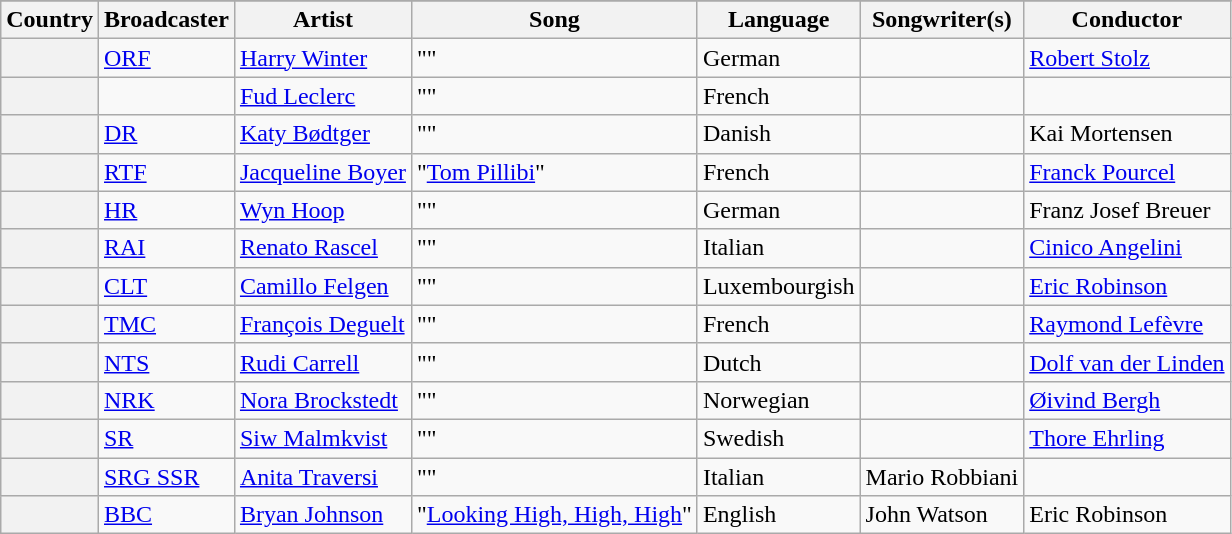<table class="wikitable plainrowheaders sticky-header">
<tr>
</tr>
<tr>
<th scope="col">Country</th>
<th scope="col">Broadcaster</th>
<th scope="col">Artist</th>
<th scope="col">Song</th>
<th scope="col">Language</th>
<th scope="col">Songwriter(s)</th>
<th scope="col">Conductor</th>
</tr>
<tr>
<th scope="row"></th>
<td><a href='#'>ORF</a></td>
<td><a href='#'>Harry Winter</a></td>
<td>""</td>
<td>German</td>
<td></td>
<td><a href='#'>Robert Stolz</a></td>
</tr>
<tr>
<th scope="row"></th>
<td></td>
<td><a href='#'>Fud Leclerc</a></td>
<td>""</td>
<td>French</td>
<td></td>
<td></td>
</tr>
<tr>
<th scope="row"></th>
<td><a href='#'>DR</a></td>
<td><a href='#'>Katy Bødtger</a></td>
<td>""</td>
<td>Danish</td>
<td></td>
<td>Kai Mortensen</td>
</tr>
<tr>
<th scope="row"></th>
<td><a href='#'>RTF</a></td>
<td><a href='#'>Jacqueline Boyer</a></td>
<td>"<a href='#'>Tom Pillibi</a>"</td>
<td>French</td>
<td></td>
<td><a href='#'>Franck Pourcel</a></td>
</tr>
<tr>
<th scope="row"></th>
<td><a href='#'>HR</a></td>
<td><a href='#'>Wyn Hoop</a></td>
<td>""</td>
<td>German</td>
<td></td>
<td>Franz Josef Breuer</td>
</tr>
<tr>
<th scope="row"></th>
<td><a href='#'>RAI</a></td>
<td><a href='#'>Renato Rascel</a></td>
<td>""</td>
<td>Italian</td>
<td></td>
<td><a href='#'>Cinico Angelini</a></td>
</tr>
<tr>
<th scope="row"></th>
<td><a href='#'>CLT</a></td>
<td><a href='#'>Camillo Felgen</a></td>
<td>""</td>
<td>Luxembourgish</td>
<td></td>
<td><a href='#'>Eric Robinson</a></td>
</tr>
<tr>
<th scope="row"></th>
<td><a href='#'>TMC</a></td>
<td><a href='#'>François Deguelt</a></td>
<td>""</td>
<td>French</td>
<td></td>
<td><a href='#'>Raymond Lefèvre</a></td>
</tr>
<tr>
<th scope="row"></th>
<td><a href='#'>NTS</a></td>
<td><a href='#'>Rudi Carrell</a></td>
<td>""</td>
<td>Dutch</td>
<td></td>
<td><a href='#'>Dolf van der Linden</a></td>
</tr>
<tr>
<th scope="row"></th>
<td><a href='#'>NRK</a></td>
<td><a href='#'>Nora Brockstedt</a></td>
<td>""</td>
<td>Norwegian</td>
<td></td>
<td><a href='#'>Øivind Bergh</a></td>
</tr>
<tr>
<th scope="row"></th>
<td><a href='#'>SR</a></td>
<td><a href='#'>Siw Malmkvist</a></td>
<td>""</td>
<td>Swedish</td>
<td></td>
<td><a href='#'>Thore Ehrling</a></td>
</tr>
<tr>
<th scope="row"></th>
<td><a href='#'>SRG SSR</a></td>
<td><a href='#'>Anita Traversi</a></td>
<td>""</td>
<td>Italian</td>
<td>Mario Robbiani</td>
<td></td>
</tr>
<tr>
<th scope="row"></th>
<td><a href='#'>BBC</a></td>
<td><a href='#'>Bryan Johnson</a></td>
<td>"<a href='#'>Looking High, High, High</a>"</td>
<td>English</td>
<td>John Watson</td>
<td>Eric Robinson</td>
</tr>
</table>
